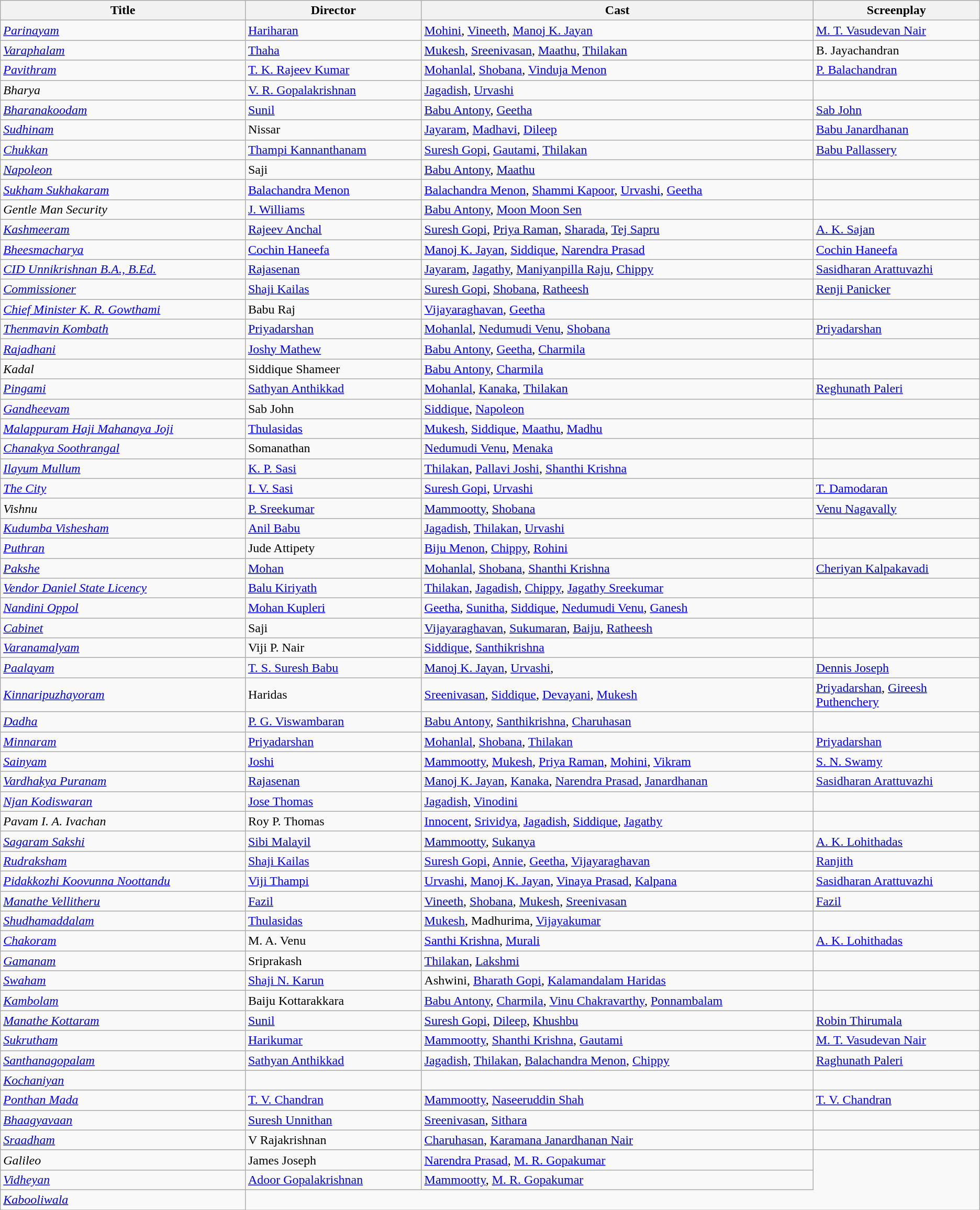<table class="wikitable sortable">
<tr>
<th style="width:25%;">Title</th>
<th style="width:18%;">Director</th>
<th style="width:40%;">Cast</th>
<th style="width:18%;">Screenplay</th>
</tr>
<tr>
<td><em><a href='#'>Parinayam</a></em></td>
<td><a href='#'>Hariharan</a></td>
<td><a href='#'>Mohini</a>, <a href='#'>Vineeth</a>, <a href='#'>Manoj K. Jayan</a></td>
<td><a href='#'>M. T. Vasudevan Nair</a></td>
</tr>
<tr>
<td><em><a href='#'>Varaphalam</a></em></td>
<td><a href='#'>Thaha</a></td>
<td><a href='#'>Mukesh</a>, <a href='#'>Sreenivasan</a>, <a href='#'>Maathu</a>, <a href='#'>Thilakan</a></td>
<td>B. Jayachandran</td>
</tr>
<tr>
<td><em><a href='#'>Pavithram</a></em></td>
<td><a href='#'>T. K. Rajeev Kumar</a></td>
<td><a href='#'>Mohanlal</a>, <a href='#'>Shobana</a>, <a href='#'>Vinduja Menon</a></td>
<td><a href='#'>P. Balachandran</a></td>
</tr>
<tr>
<td><em>Bharya</em></td>
<td><a href='#'>V. R. Gopalakrishnan</a></td>
<td><a href='#'>Jagadish</a>, <a href='#'>Urvashi</a></td>
<td></td>
</tr>
<tr>
<td><em><a href='#'>Bharanakoodam</a></em></td>
<td><a href='#'>Sunil</a></td>
<td><a href='#'>Babu Antony</a>, <a href='#'>Geetha</a></td>
<td><a href='#'>Sab John</a></td>
</tr>
<tr>
<td><em><a href='#'>Sudhinam</a></em></td>
<td>Nissar</td>
<td><a href='#'>Jayaram</a>, <a href='#'>Madhavi</a>, <a href='#'>Dileep</a></td>
<td><a href='#'>Babu Janardhanan</a></td>
</tr>
<tr>
<td><em><a href='#'>Chukkan</a></em></td>
<td><a href='#'>Thampi Kannanthanam</a></td>
<td><a href='#'>Suresh Gopi</a>, <a href='#'>Gautami</a>, <a href='#'>Thilakan</a></td>
<td><a href='#'>Babu Pallassery</a></td>
</tr>
<tr>
<td><em><a href='#'>Napoleon</a></em></td>
<td>Saji</td>
<td><a href='#'>Babu Antony</a>, <a href='#'>Maathu</a></td>
<td></td>
</tr>
<tr>
<td><em><a href='#'>Sukham Sukhakaram</a></em></td>
<td><a href='#'>Balachandra Menon</a></td>
<td><a href='#'>Balachandra Menon</a>, <a href='#'>Shammi Kapoor</a>, <a href='#'>Urvashi</a>, <a href='#'>Geetha</a></td>
<td></td>
</tr>
<tr>
<td><em>Gentle Man Security</em></td>
<td><a href='#'>J. Williams</a></td>
<td><a href='#'>Babu Antony</a>, <a href='#'>Moon Moon Sen</a></td>
<td></td>
</tr>
<tr>
<td><em><a href='#'>Kashmeeram</a></em></td>
<td><a href='#'>Rajeev Anchal</a></td>
<td><a href='#'>Suresh Gopi</a>, <a href='#'>Priya Raman</a>, <a href='#'>Sharada</a>, <a href='#'>Tej Sapru</a></td>
<td><a href='#'>A. K. Sajan</a></td>
</tr>
<tr>
<td><em><a href='#'>Bheesmacharya</a></em></td>
<td><a href='#'>Cochin Haneefa</a></td>
<td><a href='#'>Manoj K. Jayan</a>, <a href='#'>Siddique</a>, <a href='#'>Narendra Prasad</a></td>
<td><a href='#'>Cochin Haneefa</a></td>
</tr>
<tr>
<td><em><a href='#'>CID Unnikrishnan B.A., B.Ed.</a></em></td>
<td><a href='#'>Rajasenan</a></td>
<td><a href='#'>Jayaram</a>, <a href='#'>Jagathy</a>, <a href='#'>Maniyanpilla Raju</a>, <a href='#'>Chippy</a></td>
<td><a href='#'>Sasidharan Arattuvazhi</a></td>
</tr>
<tr>
<td><em><a href='#'>Commissioner</a></em></td>
<td><a href='#'>Shaji Kailas</a></td>
<td><a href='#'>Suresh Gopi</a>, <a href='#'>Shobana</a>, <a href='#'>Ratheesh</a></td>
<td><a href='#'>Renji Panicker</a></td>
</tr>
<tr>
<td><em><a href='#'>Chief Minister K. R. Gowthami</a></em></td>
<td>Babu Raj</td>
<td><a href='#'>Vijayaraghavan</a>, <a href='#'>Geetha</a></td>
<td></td>
</tr>
<tr>
<td><em><a href='#'>Thenmavin Kombath</a></em></td>
<td><a href='#'>Priyadarshan</a></td>
<td><a href='#'>Mohanlal</a>, <a href='#'>Nedumudi Venu</a>, <a href='#'>Shobana</a></td>
<td><a href='#'>Priyadarshan</a></td>
</tr>
<tr>
<td><em><a href='#'>Rajadhani</a></em></td>
<td><a href='#'>Joshy Mathew</a></td>
<td><a href='#'>Babu Antony</a>, <a href='#'>Geetha</a>, <a href='#'>Charmila</a></td>
<td></td>
</tr>
<tr>
<td><em>Kadal</em></td>
<td>Siddique Shameer</td>
<td><a href='#'>Babu Antony</a>, <a href='#'>Charmila</a></td>
<td></td>
</tr>
<tr>
<td><em><a href='#'>Pingami</a></em></td>
<td><a href='#'>Sathyan Anthikkad</a></td>
<td><a href='#'>Mohanlal</a>, <a href='#'>Kanaka</a>, <a href='#'>Thilakan</a></td>
<td><a href='#'>Reghunath Paleri</a></td>
</tr>
<tr>
<td><em><a href='#'>Gandheevam</a></em></td>
<td>Sab John</td>
<td><a href='#'>Siddique</a>, <a href='#'>Napoleon</a></td>
<td></td>
</tr>
<tr>
<td><em><a href='#'>Malappuram Haji Mahanaya Joji</a></em></td>
<td><a href='#'>Thulasidas</a></td>
<td><a href='#'>Mukesh</a>, <a href='#'>Siddique</a>, <a href='#'>Maathu</a>, <a href='#'>Madhu</a></td>
<td></td>
</tr>
<tr>
<td><em><a href='#'>Chanakya Soothrangal</a></em></td>
<td>Somanathan</td>
<td><a href='#'>Nedumudi Venu</a>, <a href='#'>Menaka</a></td>
<td></td>
</tr>
<tr>
<td><em><a href='#'>Ilayum Mullum</a></em></td>
<td><a href='#'>K. P. Sasi</a></td>
<td><a href='#'>Thilakan</a>, <a href='#'>Pallavi Joshi</a>, <a href='#'>Shanthi Krishna</a></td>
<td></td>
</tr>
<tr>
<td><em><a href='#'>The City</a></em></td>
<td><a href='#'>I. V. Sasi</a></td>
<td><a href='#'>Suresh Gopi</a>, <a href='#'>Urvashi</a></td>
<td><a href='#'>T. Damodaran</a></td>
</tr>
<tr>
<td><em>Vishnu</em></td>
<td><a href='#'>P. Sreekumar</a></td>
<td><a href='#'>Mammootty</a>, <a href='#'>Shobana</a></td>
<td><a href='#'>Venu Nagavally</a></td>
</tr>
<tr>
<td><em><a href='#'>Kudumba Vishesham</a></em></td>
<td><a href='#'>Anil Babu</a></td>
<td><a href='#'>Jagadish</a>, <a href='#'>Thilakan</a>, <a href='#'>Urvashi</a></td>
<td></td>
</tr>
<tr>
<td><em><a href='#'>Puthran</a></em></td>
<td>Jude Attipety</td>
<td><a href='#'>Biju Menon</a>, <a href='#'>Chippy</a>, <a href='#'>Rohini</a></td>
<td></td>
</tr>
<tr>
<td><em><a href='#'>Pakshe</a></em></td>
<td><a href='#'>Mohan</a></td>
<td><a href='#'>Mohanlal</a>, <a href='#'>Shobana</a>, <a href='#'>Shanthi Krishna</a></td>
<td><a href='#'>Cheriyan Kalpakavadi</a></td>
</tr>
<tr>
<td><em><a href='#'>Vendor Daniel State Licency</a></em></td>
<td><a href='#'>Balu Kiriyath</a></td>
<td><a href='#'>Thilakan</a>, <a href='#'>Jagadish</a>, <a href='#'>Chippy</a>, <a href='#'>Jagathy Sreekumar</a></td>
<td></td>
</tr>
<tr>
<td><em><a href='#'>Nandini Oppol</a></em></td>
<td><a href='#'>Mohan Kupleri</a></td>
<td><a href='#'>Geetha</a>, <a href='#'>Sunitha</a>, <a href='#'>Siddique</a>, <a href='#'>Nedumudi Venu</a>, <a href='#'>Ganesh</a></td>
<td></td>
</tr>
<tr>
<td><em><a href='#'>Cabinet</a></em></td>
<td>Saji</td>
<td><a href='#'>Vijayaraghavan</a>, <a href='#'>Sukumaran</a>, <a href='#'>Baiju</a>, <a href='#'>Ratheesh</a></td>
<td></td>
</tr>
<tr>
<td><em><a href='#'>Varanamalyam</a></em></td>
<td>Viji P. Nair</td>
<td><a href='#'>Siddique</a>, <a href='#'>Santhikrishna</a></td>
<td></td>
</tr>
<tr>
<td><em><a href='#'>Paalayam</a></em></td>
<td><a href='#'>T. S. Suresh Babu</a></td>
<td><a href='#'>Manoj K. Jayan</a>, <a href='#'>Urvashi</a>,</td>
<td><a href='#'>Dennis Joseph</a></td>
</tr>
<tr>
<td><em><a href='#'>Kinnaripuzhayoram</a></em></td>
<td>Haridas</td>
<td><a href='#'>Sreenivasan</a>, <a href='#'>Siddique</a>, <a href='#'>Devayani</a>, <a href='#'>Mukesh</a></td>
<td><a href='#'>Priyadarshan</a>, <a href='#'>Gireesh Puthenchery</a></td>
</tr>
<tr>
<td><em><a href='#'>Dadha</a></em></td>
<td><a href='#'>P. G. Viswambaran</a></td>
<td><a href='#'>Babu Antony</a>, <a href='#'>Santhikrishna</a>, <a href='#'>Charuhasan</a></td>
<td></td>
</tr>
<tr>
<td><em><a href='#'>Minnaram</a></em></td>
<td><a href='#'>Priyadarshan</a></td>
<td><a href='#'>Mohanlal</a>, <a href='#'>Shobana</a>, <a href='#'>Thilakan</a></td>
<td><a href='#'>Priyadarshan</a></td>
</tr>
<tr>
<td><em><a href='#'>Sainyam</a></em></td>
<td><a href='#'>Joshi</a></td>
<td><a href='#'>Mammootty</a>, <a href='#'>Mukesh</a>, <a href='#'>Priya Raman</a>, <a href='#'>Mohini</a>, <a href='#'>Vikram</a></td>
<td><a href='#'>S. N. Swamy</a></td>
</tr>
<tr>
<td><em><a href='#'>Vardhakya Puranam</a></em></td>
<td><a href='#'>Rajasenan</a></td>
<td><a href='#'>Manoj K. Jayan</a>, <a href='#'>Kanaka</a>, <a href='#'>Narendra Prasad</a>, <a href='#'>Janardhanan</a></td>
<td><a href='#'>Sasidharan Arattuvazhi</a></td>
</tr>
<tr>
<td><em><a href='#'>Njan Kodiswaran</a></em></td>
<td><a href='#'>Jose Thomas</a></td>
<td><a href='#'>Jagadish</a>, <a href='#'>Vinodini</a></td>
<td></td>
</tr>
<tr>
<td><em>Pavam I. A. Ivachan</em></td>
<td>Roy P. Thomas</td>
<td><a href='#'>Innocent</a>, <a href='#'>Srividya</a>, <a href='#'>Jagadish</a>, <a href='#'>Siddique</a>, <a href='#'>Jagathy</a></td>
<td></td>
</tr>
<tr>
<td><em><a href='#'>Sagaram Sakshi</a></em></td>
<td><a href='#'>Sibi Malayil</a></td>
<td><a href='#'>Mammootty</a>, <a href='#'>Sukanya</a></td>
<td><a href='#'>A. K. Lohithadas</a></td>
</tr>
<tr>
<td><em><a href='#'>Rudraksham</a></em></td>
<td><a href='#'>Shaji Kailas</a></td>
<td><a href='#'>Suresh Gopi</a>, <a href='#'>Annie</a>, <a href='#'>Geetha</a>, <a href='#'>Vijayaraghavan</a></td>
<td><a href='#'>Ranjith</a></td>
</tr>
<tr>
<td><em><a href='#'>Pidakkozhi Koovunna Noottandu</a></em></td>
<td><a href='#'>Viji Thampi</a></td>
<td><a href='#'>Urvashi</a>, <a href='#'>Manoj K. Jayan</a>, <a href='#'>Vinaya Prasad</a>, <a href='#'>Kalpana</a></td>
<td><a href='#'>Sasidharan Arattuvazhi</a></td>
</tr>
<tr>
<td><em><a href='#'>Manathe Vellitheru</a></em></td>
<td><a href='#'>Fazil</a></td>
<td><a href='#'>Vineeth</a>, <a href='#'>Shobana</a>, <a href='#'>Mukesh</a>, <a href='#'>Sreenivasan</a></td>
<td><a href='#'>Fazil</a></td>
</tr>
<tr>
<td><em><a href='#'>Shudhamaddalam</a></em></td>
<td><a href='#'>Thulasidas</a></td>
<td><a href='#'>Mukesh</a>, Madhurima, <a href='#'>Vijayakumar</a></td>
<td></td>
</tr>
<tr>
<td><em><a href='#'>Chakoram</a></em></td>
<td>M. A. Venu</td>
<td><a href='#'>Santhi Krishna</a>, <a href='#'>Murali</a></td>
<td><a href='#'>A. K. Lohithadas</a></td>
</tr>
<tr>
<td><em><a href='#'>Gamanam</a></em></td>
<td>Sriprakash</td>
<td><a href='#'>Thilakan</a>, <a href='#'>Lakshmi</a></td>
<td></td>
</tr>
<tr>
<td><em><a href='#'>Swaham</a></em></td>
<td><a href='#'>Shaji N. Karun</a></td>
<td>Ashwini, <a href='#'>Bharath Gopi</a>, <a href='#'>Kalamandalam Haridas</a></td>
<td></td>
</tr>
<tr>
<td><em><a href='#'>Kambolam</a></em></td>
<td>Baiju Kottarakkara</td>
<td><a href='#'>Babu Antony</a>, <a href='#'>Charmila</a>, <a href='#'>Vinu Chakravarthy</a>, <a href='#'>Ponnambalam</a></td>
<td></td>
</tr>
<tr>
<td><em><a href='#'>Manathe Kottaram</a></em></td>
<td><a href='#'>Sunil</a></td>
<td><a href='#'>Suresh Gopi</a>,  <a href='#'>Dileep</a>, <a href='#'>Khushbu</a></td>
<td><a href='#'>Robin Thirumala</a></td>
</tr>
<tr>
<td><em><a href='#'>Sukrutham</a></em></td>
<td><a href='#'>Harikumar</a></td>
<td><a href='#'>Mammootty</a>, <a href='#'>Shanthi Krishna</a>, <a href='#'>Gautami</a></td>
<td><a href='#'>M. T. Vasudevan Nair</a></td>
</tr>
<tr>
<td><em><a href='#'>Santhanagopalam</a></em></td>
<td><a href='#'>Sathyan Anthikkad</a></td>
<td><a href='#'>Jagadish</a>, <a href='#'>Thilakan</a>,  <a href='#'>Balachandra Menon</a>, <a href='#'>Chippy</a></td>
<td><a href='#'>Raghunath Paleri</a></td>
</tr>
<tr>
<td><em><a href='#'>Kochaniyan</a></em></td>
<td></td>
<td></td>
<td></td>
</tr>
<tr>
<td><em><a href='#'>Ponthan Mada</a></em></td>
<td><a href='#'>T. V. Chandran</a></td>
<td><a href='#'>Mammootty</a>, <a href='#'>Naseeruddin Shah</a></td>
<td><a href='#'>T. V. Chandran</a></td>
</tr>
<tr>
<td><em><a href='#'>Bhaagyavaan</a></em></td>
<td><a href='#'>Suresh Unnithan</a></td>
<td><a href='#'>Sreenivasan</a>, <a href='#'>Sithara</a></td>
<td></td>
</tr>
<tr>
<td><em><a href='#'>Sraadham</a></em></td>
<td>V Rajakrishnan</td>
<td><a href='#'>Charuhasan</a>, <a href='#'>Karamana Janardhanan Nair</a></td>
<td></td>
</tr>
<tr>
<td><em>Galileo</em></td>
<td>James Joseph</td>
<td><a href='#'>Narendra Prasad</a>, <a href='#'>M. R. Gopakumar</a></td>
</tr>
<tr>
<td><em><a href='#'>Vidheyan</a></em></td>
<td><a href='#'>Adoor Gopalakrishnan</a></td>
<td><a href='#'>Mammootty</a>, <a href='#'>M. R. Gopakumar</a></td>
</tr>
<tr>
<td><em><a href='#'>Kabooliwala</a></em></td>
</tr>
<tr>
</tr>
</table>
